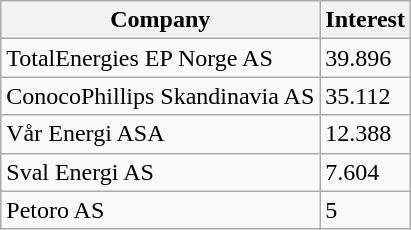<table class="wikitable">
<tr>
<th>Company</th>
<th>Interest</th>
</tr>
<tr>
<td>TotalEnergies  EP Norge AS</td>
<td>39.896</td>
</tr>
<tr>
<td>ConocoPhillips  Skandinavia AS</td>
<td>35.112</td>
</tr>
<tr>
<td>Vår  Energi ASA</td>
<td>12.388</td>
</tr>
<tr>
<td>Sval  Energi AS</td>
<td>7.604</td>
</tr>
<tr>
<td>Petoro AS</td>
<td>5</td>
</tr>
</table>
